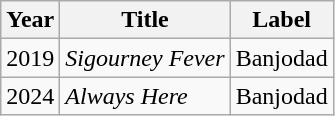<table class="wikitable">
<tr>
<th>Year</th>
<th>Title</th>
<th>Label</th>
</tr>
<tr>
<td>2019</td>
<td><em>Sigourney Fever</em></td>
<td>Banjodad</td>
</tr>
<tr>
<td>2024</td>
<td><em>Always Here</em></td>
<td>Banjodad</td>
</tr>
</table>
